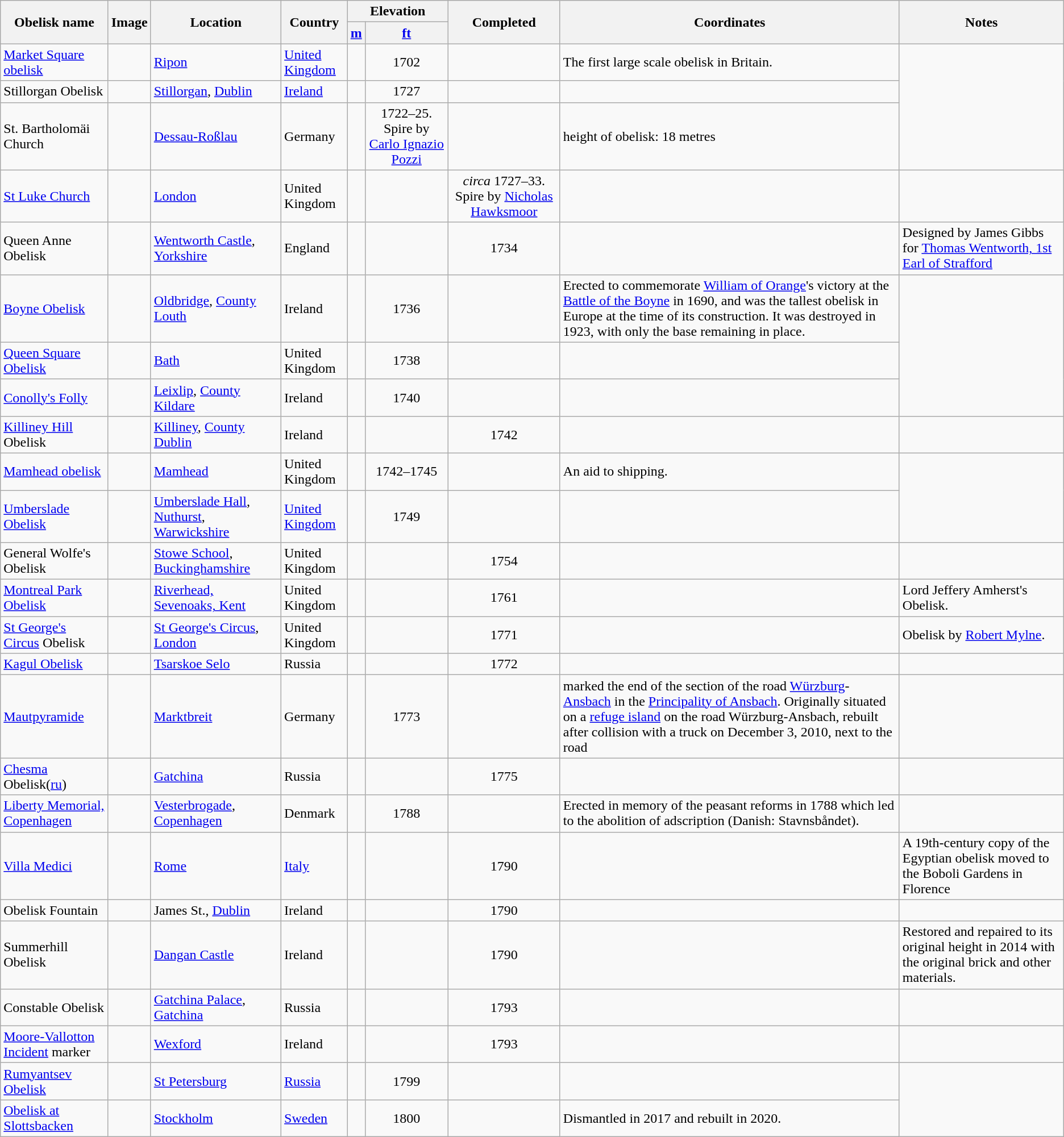<table class="wikitable sortable">
<tr>
<th rowspan=2>Obelisk name</th>
<th rowspan=2 class="unsortable">Image</th>
<th rowspan=2>Location</th>
<th rowspan=2>Country</th>
<th colspan=2>Elevation</th>
<th rowspan=2>Completed</th>
<th rowspan=2>Coordinates</th>
<th rowspan=2>Notes</th>
</tr>
<tr>
<th><a href='#'>m</a></th>
<th><a href='#'>ft</a></th>
</tr>
<tr>
<td><a href='#'>Market Square obelisk</a></td>
<td></td>
<td><a href='#'>Ripon</a></td>
<td><a href='#'>United Kingdom</a></td>
<td></td>
<td align=center>1702</td>
<td></td>
<td>The first large scale obelisk in Britain.</td>
</tr>
<tr>
<td>Stillorgan Obelisk</td>
<td></td>
<td><a href='#'>Stillorgan</a>, <a href='#'>Dublin</a></td>
<td><a href='#'>Ireland</a></td>
<td></td>
<td align=center>1727</td>
<td></td>
<td></td>
</tr>
<tr>
<td>St. Bartholomäi Church</td>
<td></td>
<td><a href='#'>Dessau-Roßlau</a></td>
<td>Germany</td>
<td></td>
<td align=center>1722–25. Spire by <a href='#'>Carlo Ignazio Pozzi</a></td>
<td></td>
<td>height of obelisk: 18 metres</td>
</tr>
<tr>
<td><a href='#'>St Luke Church</a></td>
<td></td>
<td><a href='#'>London</a></td>
<td>United Kingdom</td>
<td></td>
<td></td>
<td align=center><em>circa</em> 1727–33. Spire by <a href='#'>Nicholas Hawksmoor</a></td>
<td></td>
<td></td>
</tr>
<tr>
<td>Queen Anne Obelisk</td>
<td></td>
<td><a href='#'>Wentworth Castle</a>, <a href='#'>Yorkshire</a></td>
<td>England</td>
<td></td>
<td></td>
<td align=center>1734</td>
<td></td>
<td>Designed by James Gibbs for <a href='#'>Thomas Wentworth, 1st Earl of Strafford</a></td>
</tr>
<tr>
<td><a href='#'>Boyne Obelisk</a></td>
<td></td>
<td><a href='#'>Oldbridge</a>, <a href='#'>County Louth</a></td>
<td>Ireland</td>
<td></td>
<td align=center>1736</td>
<td></td>
<td>Erected to commemorate <a href='#'>William of Orange</a>'s victory at the <a href='#'>Battle of the Boyne</a> in 1690, and was the tallest obelisk in Europe at the time of its construction. It was destroyed in 1923, with only the base remaining in place.</td>
</tr>
<tr>
<td><a href='#'>Queen Square Obelisk</a></td>
<td></td>
<td><a href='#'>Bath</a></td>
<td>United Kingdom</td>
<td></td>
<td align=center>1738</td>
<td></td>
<td></td>
</tr>
<tr>
<td><a href='#'>Conolly's Folly</a></td>
<td></td>
<td><a href='#'>Leixlip</a>, <a href='#'>County Kildare</a></td>
<td>Ireland</td>
<td></td>
<td align=center>1740</td>
<td></td>
<td></td>
</tr>
<tr>
<td><a href='#'>Killiney Hill</a> Obelisk</td>
<td></td>
<td><a href='#'>Killiney</a>, <a href='#'>County Dublin</a></td>
<td>Ireland</td>
<td></td>
<td></td>
<td align=center>1742</td>
<td></td>
<td></td>
</tr>
<tr>
<td><a href='#'>Mamhead obelisk</a></td>
<td></td>
<td><a href='#'>Mamhead</a></td>
<td>United Kingdom</td>
<td></td>
<td align=center>1742–1745</td>
<td></td>
<td>An aid to shipping.</td>
</tr>
<tr>
<td><a href='#'>Umberslade Obelisk</a></td>
<td></td>
<td><a href='#'>Umberslade Hall</a>, <a href='#'>Nuthurst</a>, <a href='#'>Warwickshire</a></td>
<td><a href='#'>United Kingdom</a></td>
<td></td>
<td align=center>1749</td>
<td></td>
<td></td>
</tr>
<tr>
<td>General Wolfe's Obelisk</td>
<td></td>
<td><a href='#'>Stowe School</a>, <a href='#'>Buckinghamshire</a></td>
<td>United Kingdom</td>
<td></td>
<td></td>
<td align=center>1754</td>
<td></td>
<td></td>
</tr>
<tr>
<td><a href='#'>Montreal Park Obelisk</a></td>
<td></td>
<td><a href='#'>Riverhead, Sevenoaks, Kent</a></td>
<td>United Kingdom</td>
<td></td>
<td></td>
<td align=center>1761</td>
<td></td>
<td>Lord Jeffery Amherst's Obelisk.</td>
</tr>
<tr>
<td><a href='#'>St George's Circus</a> Obelisk</td>
<td></td>
<td><a href='#'>St George's Circus</a>, <a href='#'>London</a></td>
<td>United Kingdom</td>
<td></td>
<td></td>
<td align=center>1771</td>
<td></td>
<td>Obelisk by <a href='#'>Robert Mylne</a>.</td>
</tr>
<tr>
<td><a href='#'>Kagul Obelisk</a></td>
<td></td>
<td><a href='#'>Tsarskoe Selo</a></td>
<td>Russia</td>
<td></td>
<td></td>
<td align=center>1772</td>
<td></td>
<td></td>
</tr>
<tr>
<td><a href='#'>Mautpyramide</a></td>
<td></td>
<td><a href='#'>Marktbreit</a></td>
<td>Germany</td>
<td></td>
<td align=center>1773</td>
<td></td>
<td>marked the end of the section of the road <a href='#'>Würzburg</a>-<a href='#'>Ansbach</a> in the <a href='#'>Principality of Ansbach</a>. Originally situated on a <a href='#'>refuge island</a> on the road Würzburg-Ansbach, rebuilt after collision with a truck on December 3, 2010, next to the road</td>
</tr>
<tr>
<td><a href='#'>Chesma</a> Obelisk(<a href='#'>ru</a>)</td>
<td></td>
<td><a href='#'>Gatchina</a></td>
<td>Russia</td>
<td></td>
<td></td>
<td align=center>1775</td>
<td></td>
<td></td>
</tr>
<tr>
<td><a href='#'>Liberty Memorial, Copenhagen</a></td>
<td></td>
<td><a href='#'>Vesterbrogade</a>, <a href='#'>Copenhagen</a></td>
<td>Denmark</td>
<td></td>
<td align=center>1788</td>
<td></td>
<td>Erected in memory of the peasant reforms in 1788 which led to the abolition of adscription (Danish: Stavnsbåndet).</td>
</tr>
<tr>
<td><a href='#'>Villa Medici</a></td>
<td></td>
<td><a href='#'>Rome</a></td>
<td><a href='#'>Italy</a></td>
<td></td>
<td></td>
<td align=center>1790</td>
<td></td>
<td>A 19th-century copy of the Egyptian obelisk moved to the Boboli Gardens in Florence</td>
</tr>
<tr>
<td>Obelisk Fountain</td>
<td></td>
<td>James St., <a href='#'>Dublin</a></td>
<td>Ireland</td>
<td></td>
<td></td>
<td align=center>1790</td>
<td></td>
<td></td>
</tr>
<tr>
<td>Summerhill Obelisk</td>
<td></td>
<td><a href='#'>Dangan Castle</a></td>
<td>Ireland</td>
<td></td>
<td></td>
<td align=center>1790</td>
<td></td>
<td>Restored and repaired to its original height in 2014 with the original brick and other materials.</td>
</tr>
<tr>
<td>Constable Obelisk</td>
<td></td>
<td><a href='#'>Gatchina Palace</a>, <a href='#'>Gatchina</a></td>
<td>Russia</td>
<td></td>
<td></td>
<td align=center>1793</td>
<td></td>
<td></td>
</tr>
<tr>
<td><a href='#'>Moore-Vallotton Incident</a> marker</td>
<td></td>
<td><a href='#'>Wexford</a></td>
<td>Ireland</td>
<td></td>
<td></td>
<td align=center>1793</td>
<td></td>
<td></td>
</tr>
<tr>
<td><a href='#'>Rumyantsev Obelisk</a></td>
<td></td>
<td><a href='#'>St Petersburg</a></td>
<td><a href='#'>Russia</a></td>
<td></td>
<td align=center>1799</td>
<td></td>
<td></td>
</tr>
<tr>
<td><a href='#'>Obelisk at Slottsbacken</a></td>
<td></td>
<td><a href='#'>Stockholm</a></td>
<td><a href='#'>Sweden</a></td>
<td></td>
<td align="center">1800</td>
<td></td>
<td>Dismantled in 2017 and rebuilt in 2020.</td>
</tr>
</table>
